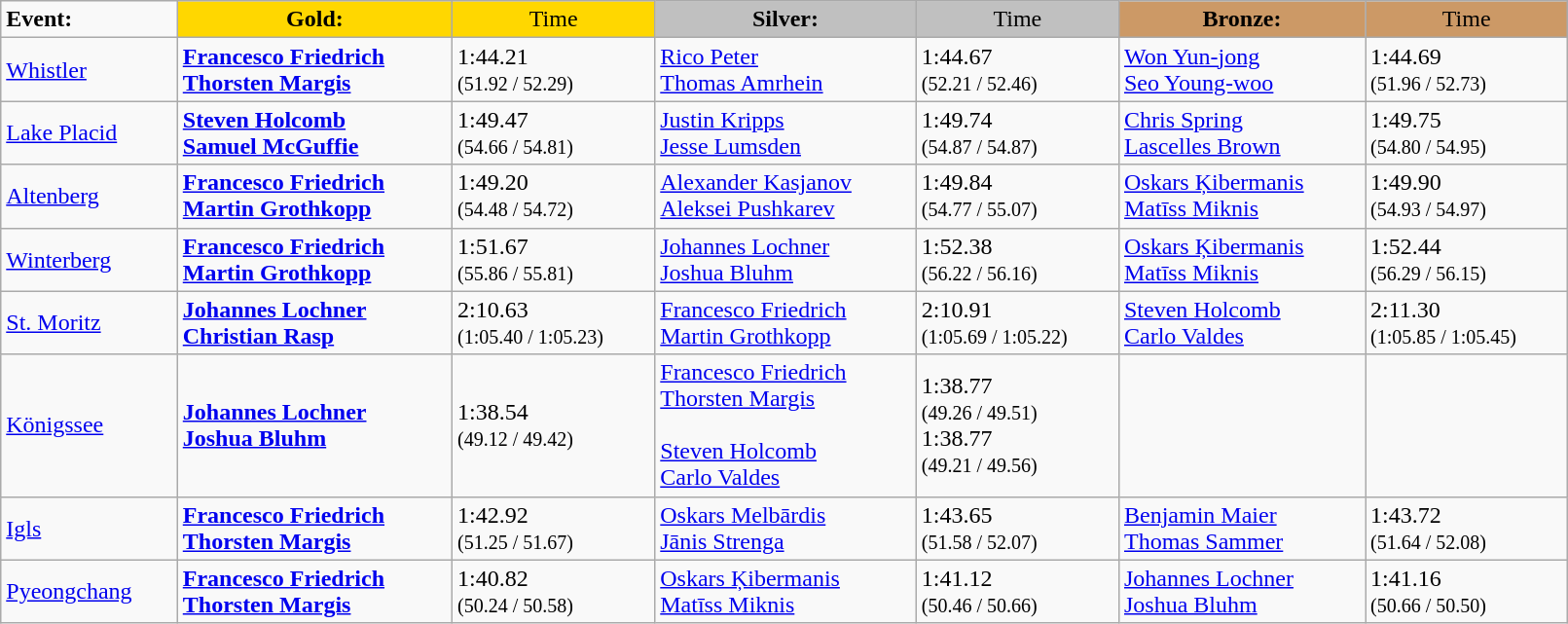<table class="wikitable" style="width:85%;">
<tr>
<td><strong>Event:</strong></td>
<td !  style="text-align:center; background:gold;"><strong>Gold:</strong></td>
<td !  style="text-align:center; background:gold;">Time</td>
<td !  style="text-align:center; background:silver;"><strong>Silver:</strong></td>
<td !  style="text-align:center; background:silver;">Time</td>
<td !  style="text-align:center; background:#c96;"><strong>Bronze:</strong></td>
<td !  style="text-align:center; background:#c96;">Time</td>
</tr>
<tr>
<td> <a href='#'>Whistler</a></td>
<td><strong><a href='#'>Francesco Friedrich</a></strong><br><strong><a href='#'>Thorsten Margis</a><br><small></small> </strong></td>
<td>1:44.21<br><small>(51.92 / 52.29)</small></td>
<td><a href='#'>Rico Peter</a><br><a href='#'>Thomas Amrhein</a><br><small></small></td>
<td>1:44.67<br><small>(52.21 / 52.46)</small></td>
<td><a href='#'>Won Yun-jong</a><br><a href='#'>Seo Young-woo</a><br><small></small></td>
<td>1:44.69<br><small>(51.96 / 52.73)</small></td>
</tr>
<tr>
<td> <a href='#'>Lake Placid</a></td>
<td><strong><a href='#'>Steven Holcomb</a></strong><br><strong><a href='#'>Samuel McGuffie</a></strong><br><small></small></td>
<td>1:49.47<br><small>(54.66 / 54.81)</small></td>
<td><a href='#'>Justin Kripps</a><br><a href='#'>Jesse Lumsden</a><br><small></small></td>
<td>1:49.74<br><small>(54.87 / 54.87)</small></td>
<td><a href='#'>Chris Spring</a><br><a href='#'>Lascelles Brown</a><br><small></small></td>
<td>1:49.75<br><small>(54.80 / 54.95)</small></td>
</tr>
<tr>
<td> <a href='#'>Altenberg</a></td>
<td><strong><a href='#'>Francesco Friedrich</a></strong><br><strong><a href='#'>Martin Grothkopp</a><br><small></small> </strong></td>
<td>1:49.20<br><small>(54.48 / 54.72)</small></td>
<td><a href='#'>Alexander Kasjanov</a><br><a href='#'>Aleksei Pushkarev</a><br><small></small></td>
<td>1:49.84<br><small>(54.77 / 55.07)</small></td>
<td><a href='#'>Oskars Ķibermanis</a><br><a href='#'>Matīss Miknis</a><br><small></small></td>
<td>1:49.90<br><small>(54.93 / 54.97)</small></td>
</tr>
<tr>
<td> <a href='#'>Winterberg</a></td>
<td><strong><a href='#'>Francesco Friedrich</a></strong><br><strong><a href='#'>Martin Grothkopp</a><br><small></small> </strong></td>
<td>1:51.67<br><small>(55.86 / 55.81)</small></td>
<td><a href='#'>Johannes Lochner</a><br><a href='#'>Joshua Bluhm</a><br><small></small></td>
<td>1:52.38<br><small>(56.22 / 56.16)</small></td>
<td><a href='#'>Oskars Ķibermanis</a><br><a href='#'>Matīss Miknis</a><br><small></small></td>
<td>1:52.44<br><small>(56.29 / 56.15)</small></td>
</tr>
<tr>
<td> <a href='#'>St. Moritz</a></td>
<td><strong><a href='#'>Johannes Lochner</a></strong><br><strong><a href='#'>Christian Rasp</a><br><small></small> </strong></td>
<td>2:10.63<br><small>(1:05.40 / 1:05.23)</small></td>
<td><a href='#'>Francesco Friedrich</a><br><a href='#'>Martin Grothkopp</a><br><small></small></td>
<td>2:10.91<br><small>(1:05.69 / 1:05.22)</small></td>
<td><a href='#'>Steven Holcomb</a><br><a href='#'>Carlo Valdes</a><br><small></small></td>
<td>2:11.30<br><small>(1:05.85 / 1:05.45)</small></td>
</tr>
<tr>
<td> <a href='#'>Königssee</a></td>
<td><strong><a href='#'>Johannes Lochner</a></strong><br><strong><a href='#'>Joshua Bluhm</a><br><small></small> </strong></td>
<td>1:38.54<br><small>(49.12 / 49.42)</small></td>
<td><a href='#'>Francesco Friedrich</a><br><a href='#'>Thorsten Margis</a><br><small></small><br> <a href='#'>Steven Holcomb</a><br><a href='#'>Carlo Valdes</a><br><small></small></td>
<td>1:38.77<br><small>(49.26 / 49.51)</small><br>1:38.77<br><small>(49.21 / 49.56)</small></td>
<td></td>
<td></td>
</tr>
<tr>
<td> <a href='#'>Igls</a></td>
<td><strong><a href='#'>Francesco Friedrich</a></strong><br><strong><a href='#'>Thorsten Margis</a><br><small></small> </strong></td>
<td>1:42.92<br><small>(51.25 / 51.67)</small></td>
<td><a href='#'>Oskars Melbārdis</a><br><a href='#'>Jānis Strenga</a><br><small></small></td>
<td>1:43.65<br><small>(51.58 / 52.07)</small></td>
<td><a href='#'>Benjamin Maier</a><br><a href='#'>Thomas Sammer</a><br><small></small></td>
<td>1:43.72<br><small>(51.64 / 52.08)</small></td>
</tr>
<tr>
<td> <a href='#'>Pyeongchang</a></td>
<td><strong><a href='#'>Francesco Friedrich</a></strong><br><strong><a href='#'>Thorsten Margis</a><br><small></small> </strong></td>
<td>1:40.82<br><small>(50.24 / 50.58)</small></td>
<td><a href='#'>Oskars Ķibermanis</a><br><a href='#'>Matīss Miknis</a><br><small></small></td>
<td>1:41.12<br><small>(50.46 / 50.66)</small></td>
<td><a href='#'>Johannes Lochner</a><br><a href='#'>Joshua Bluhm</a><br><small></small></td>
<td>1:41.16<br><small>(50.66 / 50.50)</small></td>
</tr>
</table>
